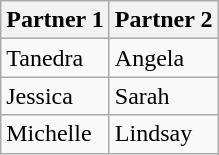<table class="wikitable">
<tr>
<th>Partner 1</th>
<th>Partner 2</th>
</tr>
<tr>
<td>Tanedra</td>
<td>Angela</td>
</tr>
<tr>
<td>Jessica</td>
<td>Sarah</td>
</tr>
<tr>
<td>Michelle</td>
<td>Lindsay</td>
</tr>
</table>
